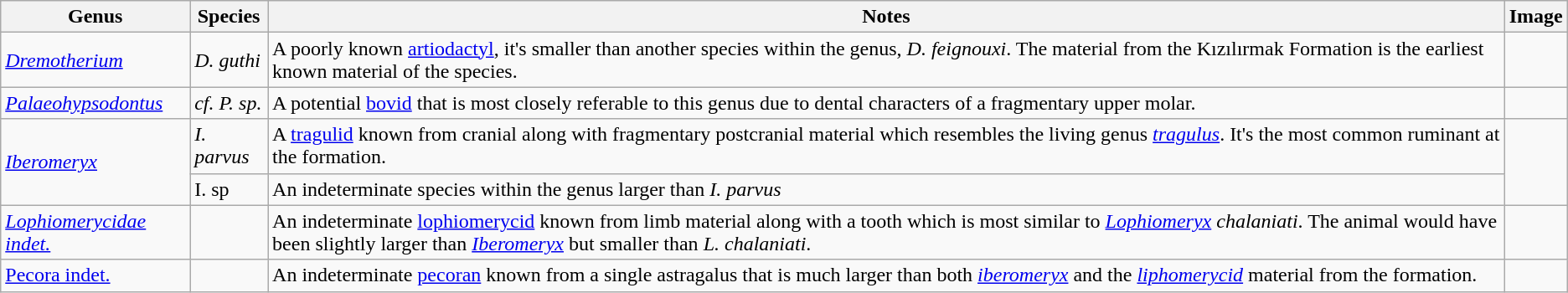<table class="wikitable">
<tr>
<th>Genus</th>
<th>Species</th>
<th>Notes</th>
<th>Image</th>
</tr>
<tr>
<td><em><a href='#'>Dremotherium</a></em></td>
<td><em>D. guthi</em></td>
<td>A poorly known <a href='#'>artiodactyl</a>, it's smaller than another species within the genus, <em>D. feignouxi</em>. The material from the  Kızılırmak Formation is the earliest known material of the species.</td>
<td></td>
</tr>
<tr>
<td><em><a href='#'>Palaeohypsodontus</a></em> </td>
<td><em>cf. P. sp.</em></td>
<td>A potential <a href='#'>bovid</a> that is most closely referable to this genus due to dental characters of a fragmentary upper molar.</td>
<td></td>
</tr>
<tr>
<td rowspan="2"><em><a href='#'>Iberomeryx</a></em></td>
<td><em>I. parvus</em></td>
<td>A <a href='#'>tragulid</a> known from cranial along with fragmentary postcranial material which resembles the living genus <em><a href='#'>tragulus</a></em>. It's the most common ruminant at the formation.</td>
<td rowspan="2"></td>
</tr>
<tr>
<td>I. sp</td>
<td>An indeterminate species within the genus larger than <em>I. parvus</em></td>
</tr>
<tr>
<td><em><a href='#'>Lophiomerycidae indet.</a></em></td>
<td></td>
<td>An indeterminate <a href='#'>lophiomerycid</a> known from limb material along with a tooth which is most similar to <em><a href='#'>Lophiomeryx</a> chalaniati</em>. The animal would have been slightly larger than <em><a href='#'>Iberomeryx</a></em> but smaller than <em>L. chalaniati</em>.</td>
<td></td>
</tr>
<tr>
<td><a href='#'>Pecora indet.</a></td>
<td></td>
<td>An indeterminate <a href='#'>pecoran</a> known from a single astragalus that is much larger than both <em><a href='#'>iberomeryx</a></em> and the <em><a href='#'>liphomerycid</a></em> material from the formation.</td>
<td></td>
</tr>
</table>
